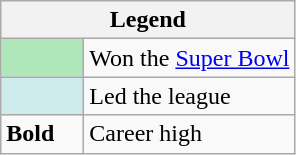<table class="wikitable mw-collapsible mw-collapsed">
<tr>
<th colspan="2">Legend</th>
</tr>
<tr>
<td style="background:#afe6ba; width:3em;"></td>
<td>Won the <a href='#'>Super Bowl</a></td>
</tr>
<tr>
<td style="background:#cfecec; width:3em;"></td>
<td>Led the league</td>
</tr>
<tr>
<td><strong>Bold</strong></td>
<td>Career high</td>
</tr>
</table>
